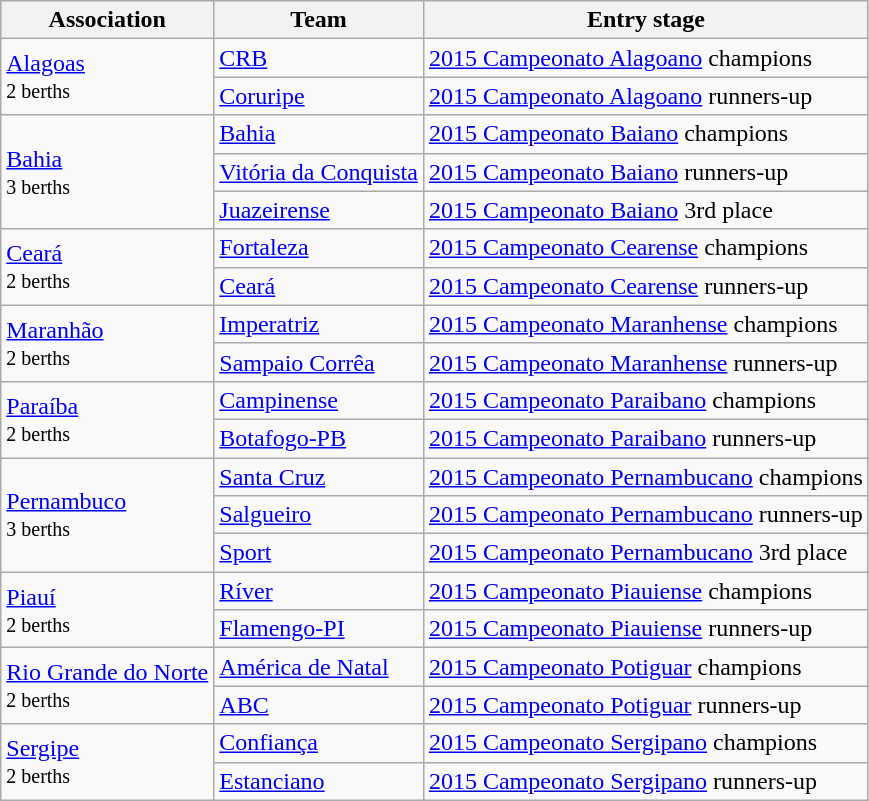<table class="wikitable">
<tr>
<th>Association</th>
<th>Team </th>
<th>Entry stage</th>
</tr>
<tr>
<td rowspan="2"> <a href='#'>Alagoas</a><br><small>2 berths</small></td>
<td><a href='#'>CRB</a></td>
<td><a href='#'>2015 Campeonato Alagoano</a> champions</td>
</tr>
<tr>
<td><a href='#'>Coruripe</a></td>
<td><a href='#'>2015 Campeonato Alagoano</a> runners-up</td>
</tr>
<tr>
<td rowspan="3"> <a href='#'>Bahia</a><br><small>3 berths</small></td>
<td><a href='#'>Bahia</a></td>
<td><a href='#'>2015 Campeonato Baiano</a> champions</td>
</tr>
<tr>
<td><a href='#'>Vitória da Conquista</a></td>
<td><a href='#'>2015 Campeonato Baiano</a> runners-up</td>
</tr>
<tr>
<td><a href='#'>Juazeirense</a></td>
<td><a href='#'>2015 Campeonato Baiano</a> 3rd place</td>
</tr>
<tr>
<td rowspan="2"> <a href='#'>Ceará</a><br><small>2 berths</small></td>
<td><a href='#'>Fortaleza</a></td>
<td><a href='#'>2015 Campeonato Cearense</a> champions</td>
</tr>
<tr>
<td><a href='#'>Ceará</a></td>
<td><a href='#'>2015 Campeonato Cearense</a> runners-up</td>
</tr>
<tr>
<td rowspan="2"> <a href='#'>Maranhão</a><br><small>2 berths</small></td>
<td><a href='#'>Imperatriz</a></td>
<td><a href='#'>2015 Campeonato Maranhense</a> champions</td>
</tr>
<tr>
<td><a href='#'>Sampaio Corrêa</a></td>
<td><a href='#'>2015 Campeonato Maranhense</a> runners-up</td>
</tr>
<tr>
<td rowspan="2"> <a href='#'>Paraíba</a><br><small>2 berths</small></td>
<td><a href='#'>Campinense</a></td>
<td><a href='#'>2015 Campeonato Paraibano</a> champions</td>
</tr>
<tr>
<td><a href='#'>Botafogo-PB</a></td>
<td><a href='#'>2015 Campeonato Paraibano</a> runners-up</td>
</tr>
<tr>
<td rowspan="3"> <a href='#'>Pernambuco</a><br><small>3 berths</small></td>
<td><a href='#'>Santa Cruz</a></td>
<td><a href='#'>2015 Campeonato Pernambucano</a> champions</td>
</tr>
<tr>
<td><a href='#'>Salgueiro</a></td>
<td><a href='#'>2015 Campeonato Pernambucano</a> runners-up</td>
</tr>
<tr>
<td><a href='#'>Sport</a></td>
<td><a href='#'>2015 Campeonato Pernambucano</a> 3rd place</td>
</tr>
<tr>
<td rowspan="2"> <a href='#'>Piauí</a><br><small>2 berths</small></td>
<td><a href='#'>Ríver</a></td>
<td><a href='#'>2015 Campeonato Piauiense</a> champions</td>
</tr>
<tr>
<td><a href='#'>Flamengo-PI</a></td>
<td><a href='#'>2015 Campeonato Piauiense</a> runners-up</td>
</tr>
<tr>
<td rowspan="2"> <a href='#'>Rio Grande do Norte</a><br><small>2 berths</small></td>
<td><a href='#'>América de Natal</a></td>
<td><a href='#'>2015 Campeonato Potiguar</a> champions</td>
</tr>
<tr>
<td><a href='#'>ABC</a></td>
<td><a href='#'>2015 Campeonato Potiguar</a> runners-up</td>
</tr>
<tr>
<td rowspan="2"> <a href='#'>Sergipe</a><br><small>2 berths</small></td>
<td><a href='#'>Confiança</a></td>
<td><a href='#'>2015 Campeonato Sergipano</a> champions</td>
</tr>
<tr>
<td><a href='#'>Estanciano</a></td>
<td><a href='#'>2015 Campeonato Sergipano</a> runners-up</td>
</tr>
</table>
